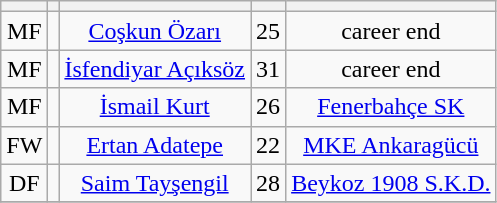<table class="wikitable sortable" style="text-align: center">
<tr>
<th></th>
<th></th>
<th></th>
<th></th>
<th></th>
</tr>
<tr>
<td>MF</td>
<td></td>
<td><a href='#'>Coşkun Özarı</a></td>
<td>25</td>
<td>career end</td>
</tr>
<tr>
<td>MF</td>
<td></td>
<td><a href='#'>İsfendiyar Açıksöz</a></td>
<td>31</td>
<td>career end</td>
</tr>
<tr>
<td>MF</td>
<td></td>
<td><a href='#'>İsmail Kurt</a></td>
<td>26</td>
<td><a href='#'>Fenerbahçe SK</a></td>
</tr>
<tr>
<td>FW</td>
<td></td>
<td><a href='#'>Ertan Adatepe</a></td>
<td>22</td>
<td><a href='#'>MKE Ankaragücü</a></td>
</tr>
<tr>
<td>DF</td>
<td></td>
<td><a href='#'>Saim Tayşengil</a></td>
<td>28</td>
<td><a href='#'>Beykoz 1908 S.K.D.</a></td>
</tr>
<tr>
</tr>
</table>
